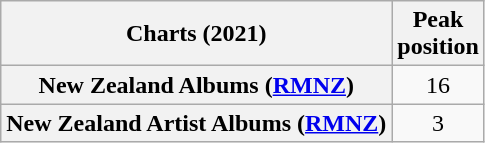<table class="wikitable plainrowheaders" style="text-align:center">
<tr>
<th scope="col">Charts (2021)</th>
<th scope="col">Peak<br>position</th>
</tr>
<tr>
<th scope="row">New Zealand Albums (<a href='#'>RMNZ</a>)</th>
<td>16</td>
</tr>
<tr>
<th scope="row">New Zealand Artist Albums (<a href='#'>RMNZ</a>)</th>
<td>3</td>
</tr>
</table>
